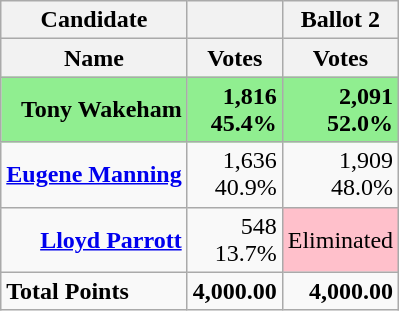<table class="wikitable">
<tr>
<th>Candidate</th>
<th></th>
<th colspan = "1">Ballot 2</th>
</tr>
<tr>
<th>Name</th>
<th width = "50">Votes</th>
<th width = "50">Votes</th>
</tr>
<tr style="text-align:right;background:lightgreen;">
<td><strong>Tony Wakeham</strong></td>
<td><strong>1,816<br>45.4%</strong></td>
<td><strong>2,091<br>52.0%</strong></td>
</tr>
<tr style="text-align:right;">
<td><strong><a href='#'>Eugene Manning</a></strong></td>
<td>1,636<br>40.9%</td>
<td>1,909<br>48.0%</td>
</tr>
<tr style="text-align:right;">
<td><strong><a href='#'>Lloyd Parrott</a></strong></td>
<td>548<br>13.7%</td>
<td style="text-align:center; background:pink" colspan=1>Eliminated</td>
</tr>
<tr style="text-align:right;">
<td style="text-align:left;"><strong>Total Points</strong></td>
<td><strong>4,000.00</strong></td>
<td><strong>4,000.00</strong></td>
</tr>
</table>
